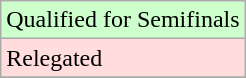<table class="wikitable">
<tr width=10px bgcolor="#ccffcc">
<td>Qualified for Semifinals</td>
</tr>
<tr width=10px bgcolor="#ffdddd">
<td>Relegated</td>
</tr>
<tr>
</tr>
</table>
